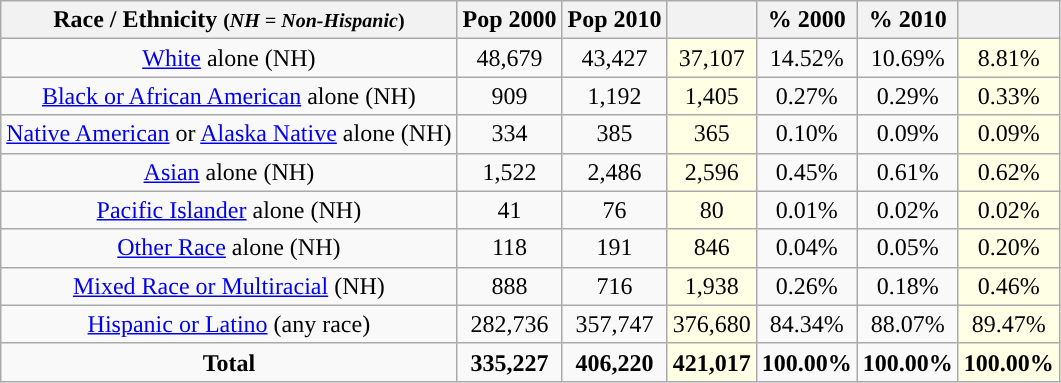<table class="wikitable" style="text-align:center;">
<tr>
<th>Race / Ethnicity <small>(<em>NH = Non-Hispanic</em>)</small></th>
<th>Pop 2000</th>
<th>Pop 2010</th>
<th></th>
<th>% 2000</th>
<th>% 2010</th>
<th></th>
</tr>
<tr>
<td><a href='#'>White</a> alone (NH)</td>
<td>48,679</td>
<td>43,427</td>
<td style='background: #ffffe6;'>37,107</td>
<td>14.52%</td>
<td>10.69%</td>
<td style='background: #ffffe6;'>8.81%</td>
</tr>
<tr>
<td><a href='#'>Black or African American</a> alone (NH)</td>
<td>909</td>
<td>1,192</td>
<td style='background: #ffffe6;'>1,405</td>
<td>0.27%</td>
<td>0.29%</td>
<td style='background: #ffffe6;'>0.33%</td>
</tr>
<tr>
<td><a href='#'>Native American</a> or <a href='#'>Alaska Native</a> alone (NH)</td>
<td>334</td>
<td>385</td>
<td style='background: #ffffe6;'>365</td>
<td>0.10%</td>
<td>0.09%</td>
<td style='background: #ffffe6;'>0.09%</td>
</tr>
<tr>
<td><a href='#'>Asian</a> alone (NH)</td>
<td>1,522</td>
<td>2,486</td>
<td style='background: #ffffe6;'>2,596</td>
<td>0.45%</td>
<td>0.61%</td>
<td style='background: #ffffe6;'>0.62%</td>
</tr>
<tr>
<td><a href='#'>Pacific Islander</a> alone (NH)</td>
<td>41</td>
<td>76</td>
<td style='background: #ffffe6;'>80</td>
<td>0.01%</td>
<td>0.02%</td>
<td style='background: #ffffe6;'>0.02%</td>
</tr>
<tr>
<td><a href='#'> Other Race</a> alone (NH)</td>
<td>118</td>
<td>191</td>
<td style='background: #ffffe6;'>846</td>
<td>0.04%</td>
<td>0.05%</td>
<td style='background: #ffffe6;'>0.20%</td>
</tr>
<tr>
<td><a href='#'>Mixed Race or Multiracial</a> (NH)</td>
<td>888</td>
<td>716</td>
<td style='background: #ffffe6;'>1,938</td>
<td>0.26%</td>
<td>0.18%</td>
<td style='background: #ffffe6;'>0.46%</td>
</tr>
<tr>
<td><a href='#'>Hispanic or Latino</a> (any race)</td>
<td>282,736</td>
<td>357,747</td>
<td style='background: #ffffe6;'>376,680</td>
<td>84.34%</td>
<td>88.07%</td>
<td style='background: #ffffe6;'>89.47%</td>
</tr>
<tr>
<td><strong>Total</strong></td>
<td><strong>335,227</strong></td>
<td><strong>406,220</strong></td>
<td style='background: #ffffe6;'><strong>421,017</strong></td>
<td><strong>100.00%</strong></td>
<td><strong>100.00%</strong></td>
<td style='background: #ffffe6;'><strong>100.00%</strong></td>
</tr>
</table>
